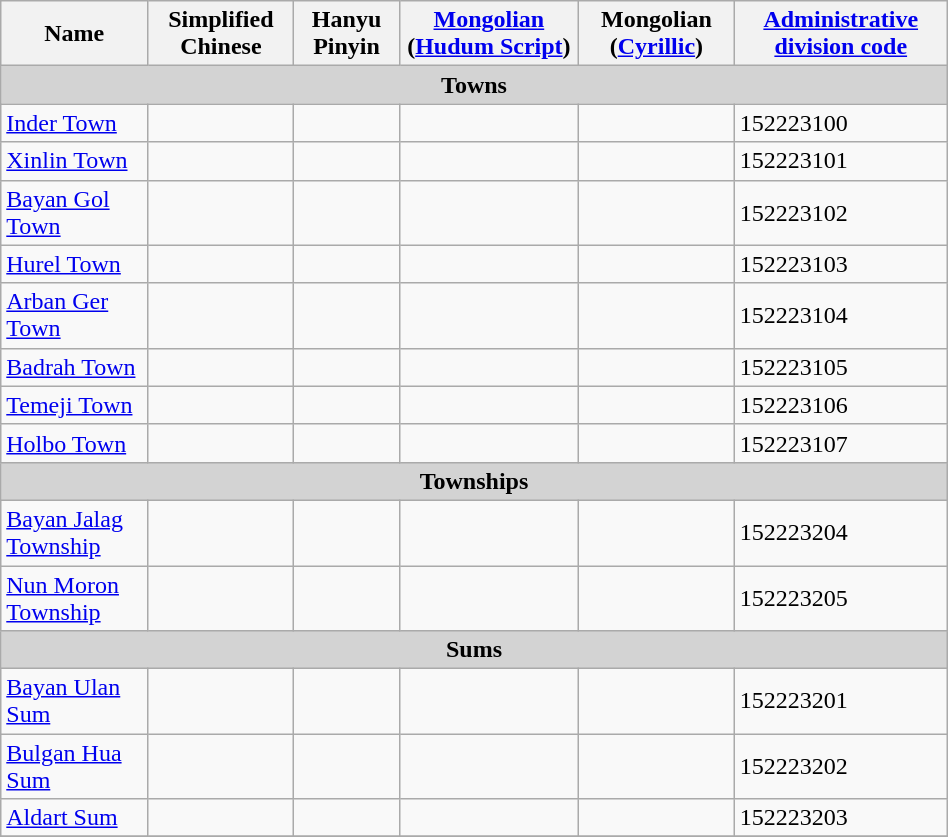<table class="wikitable" align="center" style="width:50%; border="1">
<tr>
<th>Name</th>
<th>Simplified Chinese</th>
<th>Hanyu Pinyin</th>
<th><a href='#'>Mongolian</a> (<a href='#'>Hudum Script</a>)</th>
<th>Mongolian (<a href='#'>Cyrillic</a>)</th>
<th><a href='#'>Administrative division code</a></th>
</tr>
<tr>
<td colspan="6"  style="text-align:center; background:#d3d3d3;"><strong>Towns</strong></td>
</tr>
<tr --------->
<td><a href='#'>Inder Town</a></td>
<td></td>
<td></td>
<td></td>
<td></td>
<td>152223100</td>
</tr>
<tr>
<td><a href='#'>Xinlin Town</a></td>
<td></td>
<td></td>
<td></td>
<td></td>
<td>152223101</td>
</tr>
<tr>
<td><a href='#'>Bayan Gol Town</a></td>
<td></td>
<td></td>
<td></td>
<td></td>
<td>152223102</td>
</tr>
<tr>
<td><a href='#'>Hurel Town</a></td>
<td></td>
<td></td>
<td></td>
<td></td>
<td>152223103</td>
</tr>
<tr>
<td><a href='#'>Arban Ger Town</a></td>
<td></td>
<td></td>
<td></td>
<td></td>
<td>152223104</td>
</tr>
<tr>
<td><a href='#'>Badrah Town</a></td>
<td></td>
<td></td>
<td></td>
<td></td>
<td>152223105</td>
</tr>
<tr>
<td><a href='#'>Temeji Town</a></td>
<td></td>
<td></td>
<td></td>
<td></td>
<td>152223106</td>
</tr>
<tr>
<td><a href='#'>Holbo Town</a></td>
<td></td>
<td></td>
<td></td>
<td></td>
<td>152223107</td>
</tr>
<tr>
<td colspan="6"  style="text-align:center; background:#d3d3d3;"><strong>Townships</strong></td>
</tr>
<tr --------->
<td><a href='#'>Bayan Jalag Township</a></td>
<td></td>
<td></td>
<td></td>
<td></td>
<td>152223204</td>
</tr>
<tr>
<td><a href='#'>Nun Moron Township</a></td>
<td></td>
<td></td>
<td></td>
<td></td>
<td>152223205</td>
</tr>
<tr>
<td colspan="6"  style="text-align:center; background:#d3d3d3;"><strong>Sums</strong></td>
</tr>
<tr --------->
<td><a href='#'>Bayan Ulan Sum</a></td>
<td></td>
<td></td>
<td></td>
<td></td>
<td>152223201</td>
</tr>
<tr>
<td><a href='#'>Bulgan Hua Sum</a></td>
<td></td>
<td></td>
<td></td>
<td></td>
<td>152223202</td>
</tr>
<tr>
<td><a href='#'>Aldart Sum</a></td>
<td></td>
<td></td>
<td></td>
<td></td>
<td>152223203</td>
</tr>
<tr>
</tr>
</table>
